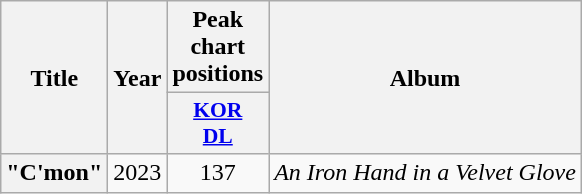<table class="wikitable plainrowheaders" style="text-align:center">
<tr>
<th scope="col" rowspan="2">Title</th>
<th scope="col" rowspan="2">Year</th>
<th scope="col">Peak chart positions</th>
<th scope="col" rowspan="2">Album</th>
</tr>
<tr>
<th scope="col" style="font-size:90%; width:3em"><a href='#'>KOR<br>DL</a><br></th>
</tr>
<tr>
<th scope="row">"C'mon"<br></th>
<td>2023</td>
<td>137</td>
<td><em>An Iron Hand in a Velvet Glove</em></td>
</tr>
</table>
